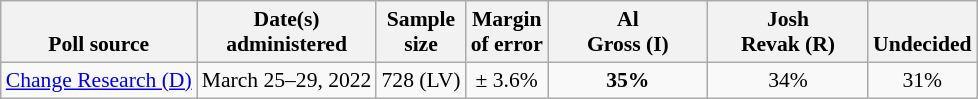<table class="wikitable" style="font-size:90%;text-align:center;">
<tr valign=bottom>
<th>Poll source</th>
<th>Date(s)<br>administered</th>
<th>Sample<br>size</th>
<th>Margin<br>of error</th>
<th style="width:100px;">Al<br>Gross (I)</th>
<th style="width:100px;">Josh<br>Revak (R)</th>
<th>Undecided</th>
</tr>
<tr>
<td style="text-align:left;"><a href='#'>Change Research (D)</a></td>
<td>March 25–29, 2022</td>
<td>728 (LV)</td>
<td>± 3.6%</td>
<td><strong>35%</strong></td>
<td>34%</td>
<td>31%</td>
</tr>
</table>
